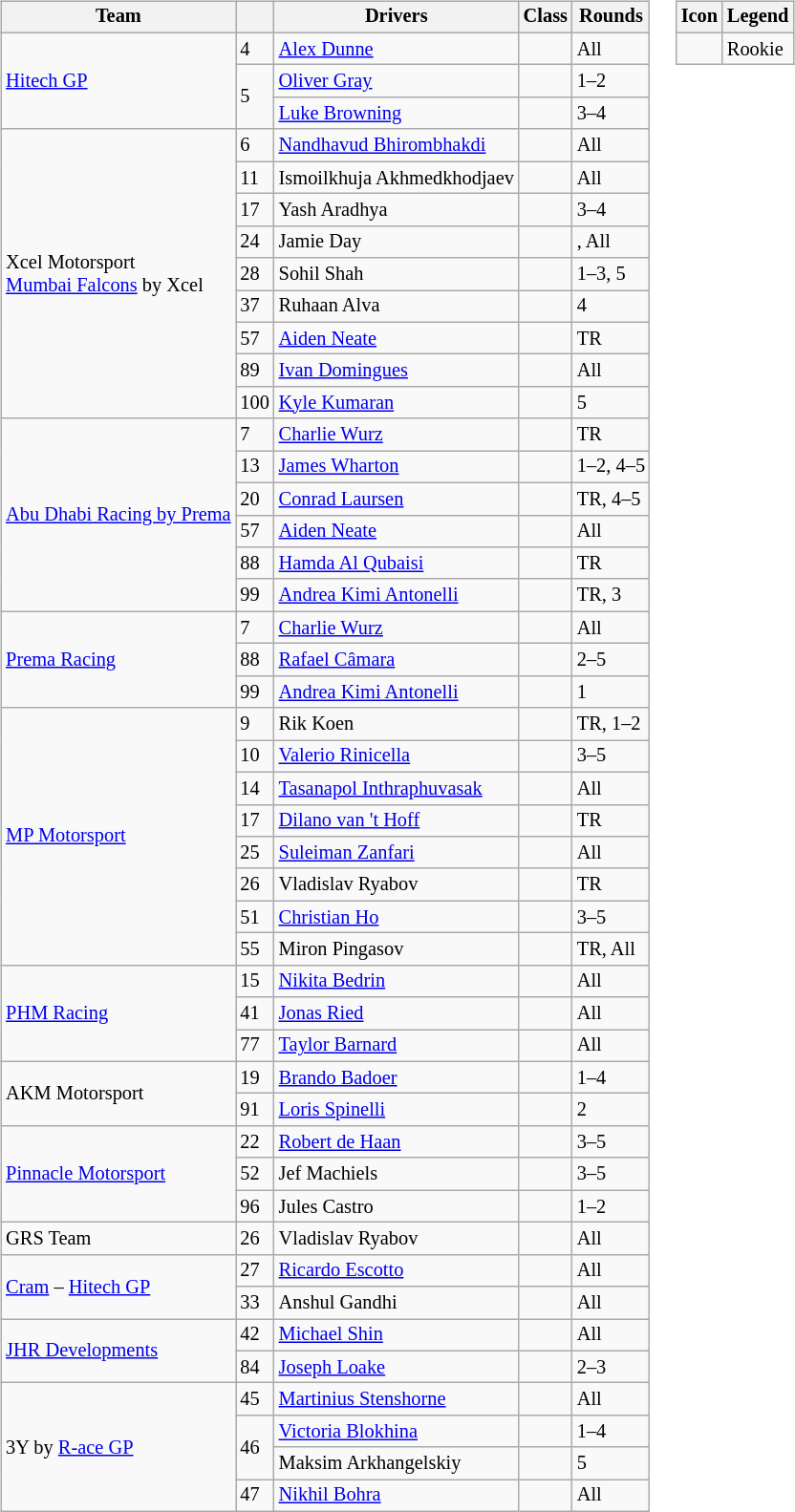<table>
<tr>
<td><br><table class="wikitable" style="font-size: 85%">
<tr>
<th>Team</th>
<th></th>
<th>Drivers</th>
<th>Class</th>
<th>Rounds</th>
</tr>
<tr>
<td rowspan=3> <a href='#'>Hitech GP</a></td>
<td>4</td>
<td> <a href='#'>Alex Dunne</a></td>
<td></td>
<td>All</td>
</tr>
<tr>
<td rowspan=2>5</td>
<td> <a href='#'>Oliver Gray</a></td>
<td></td>
<td>1–2</td>
</tr>
<tr>
<td> <a href='#'>Luke Browning</a></td>
<td></td>
<td>3–4</td>
</tr>
<tr>
<td rowspan=9> Xcel Motorsport<br> <a href='#'>Mumbai Falcons</a> by Xcel</td>
<td>6</td>
<td> <a href='#'>Nandhavud Bhirombhakdi</a></td>
<td style="text-align:center"></td>
<td>All</td>
</tr>
<tr>
<td>11</td>
<td nowrap> Ismoilkhuja Akhmedkhodjaev</td>
<td style="text-align:center"></td>
<td>All</td>
</tr>
<tr>
<td>17</td>
<td> Yash Aradhya</td>
<td></td>
<td>3–4</td>
</tr>
<tr>
<td>24</td>
<td> Jamie Day</td>
<td></td>
<td>, All</td>
</tr>
<tr>
<td>28</td>
<td> Sohil Shah</td>
<td></td>
<td>1–3, 5</td>
</tr>
<tr>
<td>37</td>
<td> Ruhaan Alva</td>
<td style="text-align:center"></td>
<td>4</td>
</tr>
<tr>
<td>57</td>
<td> <a href='#'>Aiden Neate</a></td>
<td></td>
<td>TR</td>
</tr>
<tr>
<td>89</td>
<td> <a href='#'>Ivan Domingues</a></td>
<td style="text-align:center"></td>
<td>All</td>
</tr>
<tr>
<td>100</td>
<td> <a href='#'>Kyle Kumaran</a></td>
<td style="text-align:center"></td>
<td>5</td>
</tr>
<tr>
<td rowspan=6> <a href='#'>Abu Dhabi Racing by Prema</a></td>
<td>7</td>
<td> <a href='#'>Charlie Wurz</a></td>
<td></td>
<td>TR</td>
</tr>
<tr>
<td>13</td>
<td> <a href='#'>James Wharton</a></td>
<td style="text-align:center"></td>
<td nowrap>1–2, 4–5</td>
</tr>
<tr>
<td>20</td>
<td> <a href='#'>Conrad Laursen</a></td>
<td></td>
<td>TR, 4–5</td>
</tr>
<tr>
<td>57</td>
<td> <a href='#'>Aiden Neate</a></td>
<td></td>
<td>All</td>
</tr>
<tr>
<td>88</td>
<td> <a href='#'>Hamda Al Qubaisi</a></td>
<td></td>
<td>TR</td>
</tr>
<tr>
<td>99</td>
<td> <a href='#'>Andrea Kimi Antonelli</a></td>
<td></td>
<td>TR, 3</td>
</tr>
<tr>
<td rowspan=3> <a href='#'>Prema Racing</a></td>
<td>7</td>
<td> <a href='#'>Charlie Wurz</a></td>
<td></td>
<td>All</td>
</tr>
<tr>
<td>88</td>
<td> <a href='#'>Rafael Câmara</a></td>
<td style="text-align:center"></td>
<td>2–5</td>
</tr>
<tr>
<td>99</td>
<td> <a href='#'>Andrea Kimi Antonelli</a></td>
<td></td>
<td>1</td>
</tr>
<tr>
<td rowspan=8> <a href='#'>MP Motorsport</a></td>
<td>9</td>
<td> Rik Koen</td>
<td></td>
<td>TR, 1–2</td>
</tr>
<tr>
<td>10</td>
<td> <a href='#'>Valerio Rinicella</a></td>
<td style="text-align:center"></td>
<td>3–5</td>
</tr>
<tr>
<td>14</td>
<td> <a href='#'>Tasanapol Inthraphuvasak</a></td>
<td></td>
<td>All</td>
</tr>
<tr>
<td>17</td>
<td> <a href='#'>Dilano van 't Hoff</a></td>
<td></td>
<td>TR</td>
</tr>
<tr>
<td>25</td>
<td> <a href='#'>Suleiman Zanfari</a></td>
<td></td>
<td>All</td>
</tr>
<tr>
<td>26</td>
<td> Vladislav Ryabov</td>
<td></td>
<td>TR</td>
</tr>
<tr>
<td>51</td>
<td> <a href='#'>Christian Ho</a></td>
<td style="text-align:center"></td>
<td>3–5</td>
</tr>
<tr>
<td>55</td>
<td> Miron Pingasov</td>
<td></td>
<td>TR, All</td>
</tr>
<tr>
<td rowspan=3> <a href='#'>PHM Racing</a></td>
<td>15</td>
<td> <a href='#'>Nikita Bedrin</a></td>
<td></td>
<td>All</td>
</tr>
<tr>
<td>41</td>
<td> <a href='#'>Jonas Ried</a></td>
<td></td>
<td>All</td>
</tr>
<tr>
<td>77</td>
<td> <a href='#'>Taylor Barnard</a></td>
<td></td>
<td>All</td>
</tr>
<tr>
<td rowspan=2> AKM Motorsport</td>
<td>19</td>
<td> <a href='#'>Brando Badoer</a></td>
<td style="text-align:center"></td>
<td>1–4</td>
</tr>
<tr>
<td>91</td>
<td> <a href='#'>Loris Spinelli</a></td>
<td></td>
<td>2</td>
</tr>
<tr>
<td rowspan=3> <a href='#'>Pinnacle Motorsport</a></td>
<td>22</td>
<td> <a href='#'>Robert de Haan</a></td>
<td></td>
<td>3–5</td>
</tr>
<tr>
<td>52</td>
<td> Jef Machiels</td>
<td style="text-align:center"></td>
<td>3–5</td>
</tr>
<tr>
<td>96</td>
<td> Jules Castro</td>
<td style="text-align:center"></td>
<td>1–2</td>
</tr>
<tr>
<td> GRS Team</td>
<td>26</td>
<td> Vladislav Ryabov</td>
<td></td>
<td>All</td>
</tr>
<tr>
<td rowspan=2> <a href='#'>Cram</a> – <a href='#'>Hitech GP</a></td>
<td>27</td>
<td> <a href='#'>Ricardo Escotto</a></td>
<td style="text-align:center"></td>
<td>All</td>
</tr>
<tr>
<td>33</td>
<td> Anshul Gandhi</td>
<td></td>
<td>All</td>
</tr>
<tr>
<td rowspan=2> <a href='#'>JHR Developments</a></td>
<td>42</td>
<td> <a href='#'>Michael Shin</a></td>
<td style="text-align:center"></td>
<td>All</td>
</tr>
<tr>
<td>84</td>
<td> <a href='#'>Joseph Loake</a></td>
<td></td>
<td>2–3</td>
</tr>
<tr>
<td rowspan=4> 3Y by <a href='#'>R-ace GP</a></td>
<td>45</td>
<td> <a href='#'>Martinius Stenshorne</a></td>
<td style="text-align:center"></td>
<td>All</td>
</tr>
<tr>
<td rowspan=2>46</td>
<td> <a href='#'>Victoria Blokhina</a></td>
<td style="text-align:center"></td>
<td>1–4</td>
</tr>
<tr>
<td> Maksim Arkhangelskiy</td>
<td></td>
<td>5</td>
</tr>
<tr>
<td>47</td>
<td> <a href='#'>Nikhil Bohra</a></td>
<td style="text-align:center"></td>
<td>All</td>
</tr>
</table>
</td>
<td style="vertical-align:top"><br><table class="wikitable" style="font-size: 85%">
<tr>
<th>Icon</th>
<th>Legend</th>
</tr>
<tr>
<td style="text-align:center"></td>
<td>Rookie</td>
</tr>
</table>
</td>
</tr>
</table>
